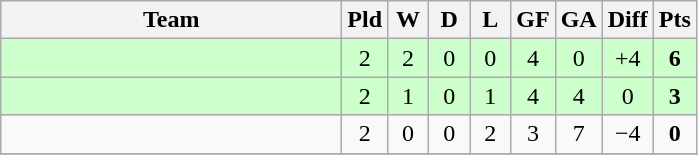<table class="wikitable" style="text-align: center;">
<tr>
<th width=220>Team</th>
<th width=20>Pld</th>
<th width=20>W</th>
<th width=20>D</th>
<th width=20>L</th>
<th width=20>GF</th>
<th width=20>GA</th>
<th width=20>Diff</th>
<th width=20>Pts</th>
</tr>
<tr bgcolor=ccffcc>
<td align="left"></td>
<td>2</td>
<td>2</td>
<td>0</td>
<td>0</td>
<td>4</td>
<td>0</td>
<td>+4</td>
<td><strong>6</strong></td>
</tr>
<tr bgcolor=ccffcc>
<td align="left"></td>
<td>2</td>
<td>1</td>
<td>0</td>
<td>1</td>
<td>4</td>
<td>4</td>
<td>0</td>
<td><strong>3</strong></td>
</tr>
<tr>
<td align="left"></td>
<td>2</td>
<td>0</td>
<td>0</td>
<td>2</td>
<td>3</td>
<td>7</td>
<td>−4</td>
<td><strong>0</strong></td>
</tr>
<tr>
</tr>
</table>
